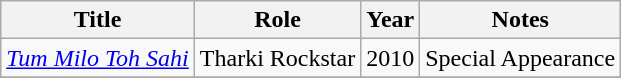<table class="wikitable sortable">
<tr>
<th>Title</th>
<th>Role</th>
<th>Year</th>
<th>Notes</th>
</tr>
<tr>
<td><em><a href='#'>Tum Milo Toh Sahi</a></em></td>
<td>Tharki Rockstar</td>
<td>2010</td>
<td>Special Appearance</td>
</tr>
<tr>
</tr>
</table>
